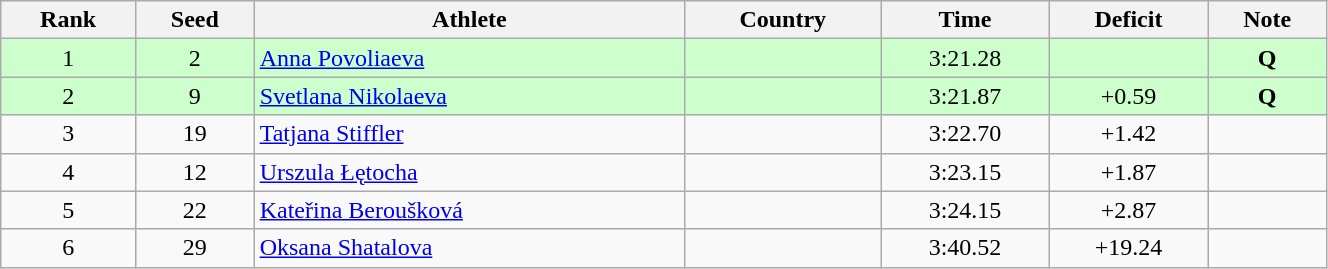<table class="wikitable sortable" style="text-align:center" width=70%>
<tr>
<th>Rank</th>
<th>Seed</th>
<th>Athlete</th>
<th>Country</th>
<th>Time</th>
<th>Deficit</th>
<th>Note</th>
</tr>
<tr bgcolor=ccffcc>
<td>1</td>
<td>2</td>
<td align=left><a href='#'>Anna Povoliaeva</a></td>
<td align=left></td>
<td>3:21.28</td>
<td></td>
<td><strong>Q</strong></td>
</tr>
<tr bgcolor=ccffcc>
<td>2</td>
<td>9</td>
<td align=left><a href='#'>Svetlana Nikolaeva</a></td>
<td align=left></td>
<td>3:21.87</td>
<td>+0.59</td>
<td><strong>Q</strong></td>
</tr>
<tr>
<td>3</td>
<td>19</td>
<td align=left><a href='#'>Tatjana Stiffler</a></td>
<td align=left></td>
<td>3:22.70</td>
<td>+1.42</td>
<td></td>
</tr>
<tr>
<td>4</td>
<td>12</td>
<td align=left><a href='#'>Urszula Łętocha</a></td>
<td align=left></td>
<td>3:23.15</td>
<td>+1.87</td>
<td></td>
</tr>
<tr>
<td>5</td>
<td>22</td>
<td align=left><a href='#'>Kateřina Beroušková</a></td>
<td align=left></td>
<td>3:24.15</td>
<td>+2.87</td>
<td></td>
</tr>
<tr>
<td>6</td>
<td>29</td>
<td align=left><a href='#'>Oksana Shatalova</a></td>
<td align=left></td>
<td>3:40.52</td>
<td>+19.24</td>
<td></td>
</tr>
</table>
